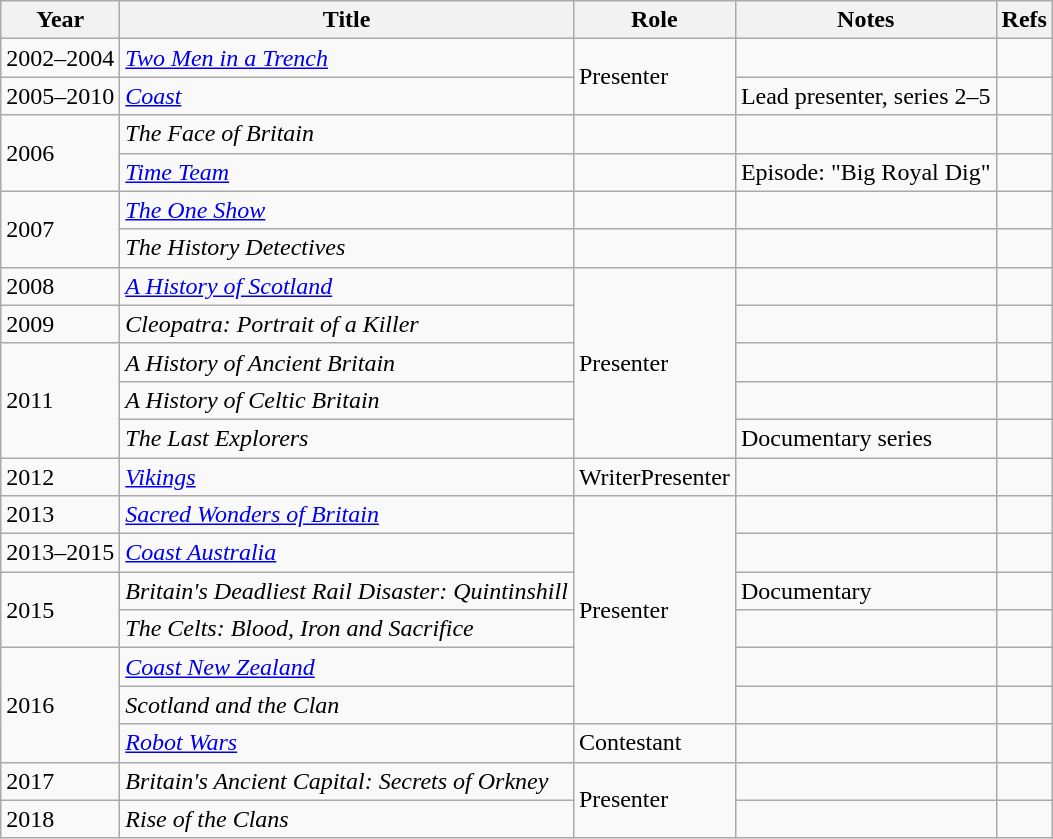<table class="wikitable">
<tr>
<th>Year</th>
<th>Title</th>
<th>Role</th>
<th>Notes</th>
<th>Refs</th>
</tr>
<tr>
<td>2002–2004</td>
<td><em><a href='#'>Two Men in a Trench</a></em></td>
<td rowspan="2">Presenter</td>
<td></td>
<td></td>
</tr>
<tr>
<td>2005–2010</td>
<td><a href='#'><em>Coast</em></a></td>
<td>Lead presenter, series 2–5</td>
<td></td>
</tr>
<tr>
<td rowspan="2">2006</td>
<td><em>The Face of Britain</em></td>
<td></td>
<td></td>
<td></td>
</tr>
<tr>
<td><em><a href='#'>Time Team</a></em></td>
<td></td>
<td>Episode: "Big Royal Dig"</td>
<td></td>
</tr>
<tr>
<td rowspan="2">2007</td>
<td><em><a href='#'>The One Show</a></em></td>
<td></td>
<td></td>
<td></td>
</tr>
<tr>
<td><em>The History Detectives</em></td>
<td></td>
<td></td>
<td></td>
</tr>
<tr>
<td>2008</td>
<td><em><a href='#'>A History of Scotland</a></em></td>
<td rowspan="5">Presenter</td>
<td></td>
<td></td>
</tr>
<tr>
<td>2009</td>
<td><em>Cleopatra: Portrait of a Killer</em></td>
<td></td>
<td></td>
</tr>
<tr>
<td rowspan="3">2011</td>
<td><em>A History of Ancient Britain</em></td>
<td></td>
<td></td>
</tr>
<tr>
<td><em>A History of Celtic Britain</em></td>
<td></td>
<td></td>
</tr>
<tr>
<td><em>The Last Explorers</em></td>
<td>Documentary series</td>
<td></td>
</tr>
<tr>
<td>2012</td>
<td><a href='#'><em>Vikings</em></a></td>
<td>WriterPresenter</td>
<td></td>
<td></td>
</tr>
<tr>
<td>2013</td>
<td><em><a href='#'>Sacred Wonders of Britain</a></em></td>
<td rowspan="6">Presenter</td>
<td></td>
<td></td>
</tr>
<tr>
<td>2013–2015</td>
<td><a href='#'><em>Coast Australia</em></a></td>
<td></td>
<td></td>
</tr>
<tr>
<td rowspan="2">2015</td>
<td><em>Britain's Deadliest Rail Disaster: Quintinshill</em></td>
<td>Documentary</td>
<td></td>
</tr>
<tr>
<td><em>The Celts: Blood, Iron and Sacrifice</em></td>
<td></td>
<td></td>
</tr>
<tr>
<td rowspan="3">2016</td>
<td><a href='#'><em>Coast New Zealand</em></a></td>
<td></td>
<td></td>
</tr>
<tr>
<td><em>Scotland and the Clan</em></td>
<td></td>
<td></td>
</tr>
<tr>
<td><a href='#'><em>Robot Wars</em></a></td>
<td>Contestant</td>
<td></td>
<td></td>
</tr>
<tr>
<td>2017</td>
<td><em>Britain's Ancient Capital: Secrets of Orkney</em></td>
<td rowspan="2">Presenter</td>
<td></td>
<td></td>
</tr>
<tr>
<td>2018</td>
<td><em>Rise of the Clans</em><a href='#'></a></td>
<td></td>
<td></td>
</tr>
</table>
